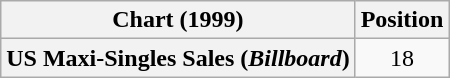<table class="wikitable plainrowheaders" style="text-align:center">
<tr>
<th>Chart (1999)</th>
<th>Position</th>
</tr>
<tr>
<th scope="row">US Maxi-Singles Sales (<em>Billboard</em>)</th>
<td>18</td>
</tr>
</table>
